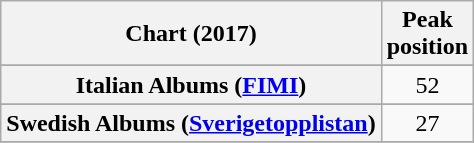<table class="wikitable sortable plainrowheaders" style="text-align:center">
<tr>
<th scope="col">Chart (2017)</th>
<th scope="col">Peak<br> position</th>
</tr>
<tr>
</tr>
<tr>
</tr>
<tr>
</tr>
<tr>
</tr>
<tr>
</tr>
<tr>
</tr>
<tr>
</tr>
<tr>
<th scope="row">Italian Albums (<a href='#'>FIMI</a>)</th>
<td>52</td>
</tr>
<tr>
</tr>
<tr>
</tr>
<tr>
<th scope="row">Swedish Albums (<a href='#'>Sverigetopplistan</a>)</th>
<td>27</td>
</tr>
<tr>
</tr>
</table>
